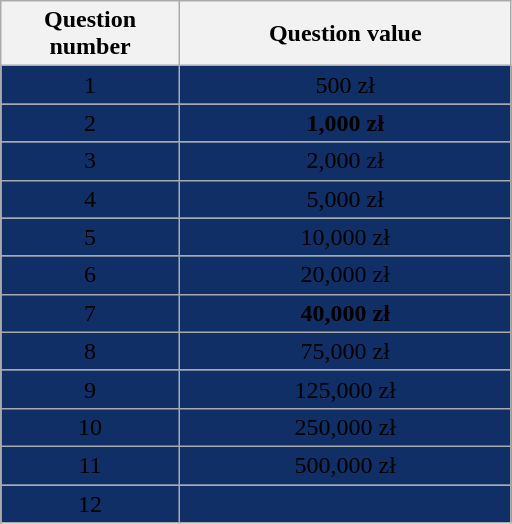<table class="wikitable" style="text-align:center; border:1px;; cellpadding:2; cellspacing:0; width:27%;">
<tr>
<th style="width: 35%" style="background: #102f66"><span>Question number</span></th>
<th style="width: 65%" style="background: #102f66"><span>Question value</span></th>
</tr>
<tr>
<td style="background: #102f66"><span>1</span></td>
<td style="background: #102f66"><span>500 zł</span></td>
</tr>
<tr>
<td style="background: #102f66"><span>2</span></td>
<td style="background: #102f66"><span><strong>1,000 zł</strong></span></td>
</tr>
<tr>
<td style="background: #102f66"><span>3</span></td>
<td style="background: #102f66"><span>2,000 zł</span></td>
</tr>
<tr>
<td style="background: #102f66"><span>4</span></td>
<td style="background: #102f66"><span>5,000 zł</span></td>
</tr>
<tr>
<td style="background: #102f66"><span>5</span></td>
<td style="background: #102f66"><span>10,000 zł</span></td>
</tr>
<tr>
<td style="background: #102f66"><span>6</span></td>
<td style="background: #102f66"><span>20,000 zł</span></td>
</tr>
<tr>
<td style="background: #102f66"><span>7</span></td>
<td style="background: #102f66"><span><strong>40,000 zł</strong></span></td>
</tr>
<tr>
<td style="background: #102f66"><span>8</span></td>
<td style="background: #102f66"><span>75,000 zł</span></td>
</tr>
<tr>
<td style="background: #102f66"><span>9</span></td>
<td style="background: #102f66"><span>125,000 zł</span></td>
</tr>
<tr>
<td style="background: #102f66"><span>10</span></td>
<td style="background: #102f66"><span>250,000 zł</span></td>
</tr>
<tr>
<td style="background: #102f66"><span>11</span></td>
<td style="background: #102f66"><span>500,000 zł</span></td>
</tr>
<tr>
<td style="background: #102f66"><span>12</span></td>
<td style="background: #102f66"><span></span></td>
</tr>
</table>
